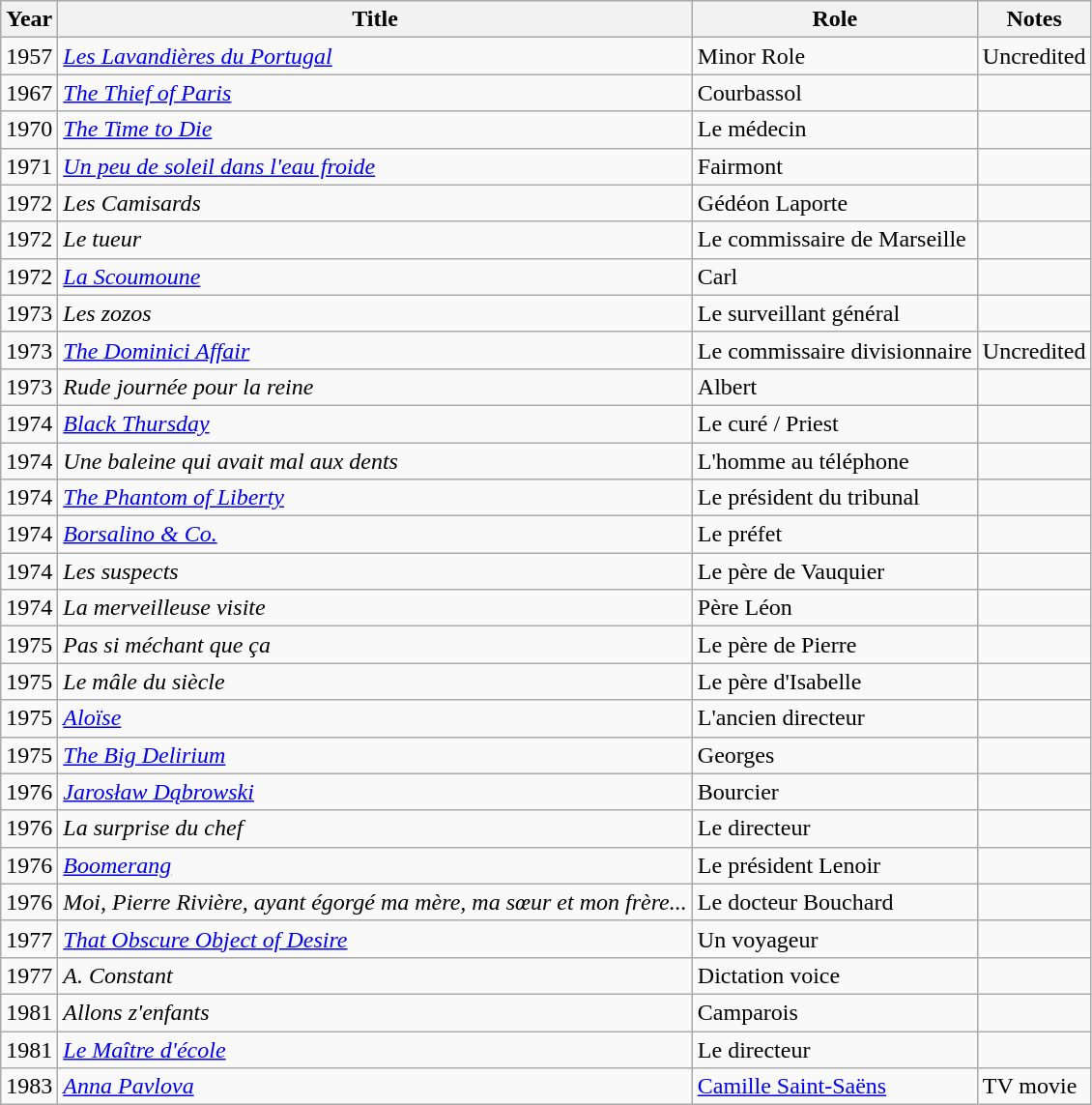<table class="wikitable">
<tr>
<th>Year</th>
<th>Title</th>
<th>Role</th>
<th>Notes</th>
</tr>
<tr>
<td>1957</td>
<td><em><a href='#'>Les Lavandières du Portugal</a></em></td>
<td>Minor Role</td>
<td>Uncredited</td>
</tr>
<tr>
<td>1967</td>
<td><em><a href='#'>The Thief of Paris</a></em></td>
<td>Courbassol</td>
<td></td>
</tr>
<tr>
<td>1970</td>
<td><em><a href='#'>The Time to Die</a></em></td>
<td>Le médecin</td>
<td></td>
</tr>
<tr>
<td>1971</td>
<td><em><a href='#'>Un peu de soleil dans l'eau froide</a></em></td>
<td>Fairmont</td>
<td></td>
</tr>
<tr>
<td>1972</td>
<td><em>Les Camisards</em></td>
<td>Gédéon Laporte</td>
<td></td>
</tr>
<tr>
<td>1972</td>
<td><em>Le tueur</em></td>
<td>Le commissaire de Marseille</td>
<td></td>
</tr>
<tr>
<td>1972</td>
<td><em><a href='#'>La Scoumoune</a></em></td>
<td>Carl</td>
<td></td>
</tr>
<tr>
<td>1973</td>
<td><em>Les zozos</em></td>
<td>Le surveillant général</td>
<td></td>
</tr>
<tr>
<td>1973</td>
<td><em><a href='#'>The Dominici Affair</a></em></td>
<td>Le commissaire divisionnaire</td>
<td>Uncredited</td>
</tr>
<tr>
<td>1973</td>
<td><em>Rude journée pour la reine</em></td>
<td>Albert</td>
<td></td>
</tr>
<tr>
<td>1974</td>
<td><em><a href='#'>Black Thursday</a></em></td>
<td>Le curé / Priest</td>
<td></td>
</tr>
<tr>
<td>1974</td>
<td><em>Une baleine qui avait mal aux dents</em></td>
<td>L'homme au téléphone</td>
<td></td>
</tr>
<tr>
<td>1974</td>
<td><em><a href='#'>The Phantom of Liberty</a></em></td>
<td>Le président du tribunal</td>
<td></td>
</tr>
<tr>
<td>1974</td>
<td><em><a href='#'>Borsalino & Co.</a></em></td>
<td>Le préfet</td>
<td></td>
</tr>
<tr>
<td>1974</td>
<td><em>Les suspects</em></td>
<td>Le père de Vauquier</td>
<td></td>
</tr>
<tr>
<td>1974</td>
<td><em>La merveilleuse visite</em></td>
<td>Père Léon</td>
<td></td>
</tr>
<tr>
<td>1975</td>
<td><em>Pas si méchant que ça</em></td>
<td>Le père de Pierre</td>
<td></td>
</tr>
<tr>
<td>1975</td>
<td><em>Le mâle du siècle</em></td>
<td>Le père d'Isabelle</td>
<td></td>
</tr>
<tr>
<td>1975</td>
<td><em><a href='#'>Aloïse</a></em></td>
<td>L'ancien directeur</td>
<td></td>
</tr>
<tr>
<td>1975</td>
<td><em><a href='#'>The Big Delirium</a></em></td>
<td>Georges</td>
<td></td>
</tr>
<tr>
<td>1976</td>
<td><em><a href='#'>Jarosław Dąbrowski</a></em></td>
<td>Bourcier</td>
<td></td>
</tr>
<tr>
<td>1976</td>
<td><em>La surprise du chef</em></td>
<td>Le directeur</td>
<td></td>
</tr>
<tr>
<td>1976</td>
<td><em><a href='#'>Boomerang</a></em></td>
<td>Le président Lenoir</td>
<td></td>
</tr>
<tr>
<td>1976</td>
<td><em>Moi, Pierre Rivière, ayant égorgé ma mère, ma sœur et mon frère...</em></td>
<td>Le docteur Bouchard</td>
<td></td>
</tr>
<tr>
<td>1977</td>
<td><em><a href='#'>That Obscure Object of Desire</a></em></td>
<td>Un voyageur</td>
<td></td>
</tr>
<tr>
<td>1977</td>
<td><em>A. Constant</em></td>
<td>Dictation voice</td>
<td></td>
</tr>
<tr>
<td>1981</td>
<td><em>Allons z'enfants</em></td>
<td>Camparois</td>
<td></td>
</tr>
<tr>
<td>1981</td>
<td><em><a href='#'>Le Maître d'école</a></em></td>
<td>Le directeur</td>
<td></td>
</tr>
<tr>
<td>1983</td>
<td><em><a href='#'>Anna Pavlova</a></em></td>
<td><a href='#'>Camille Saint-Saëns</a></td>
<td>TV movie</td>
</tr>
</table>
